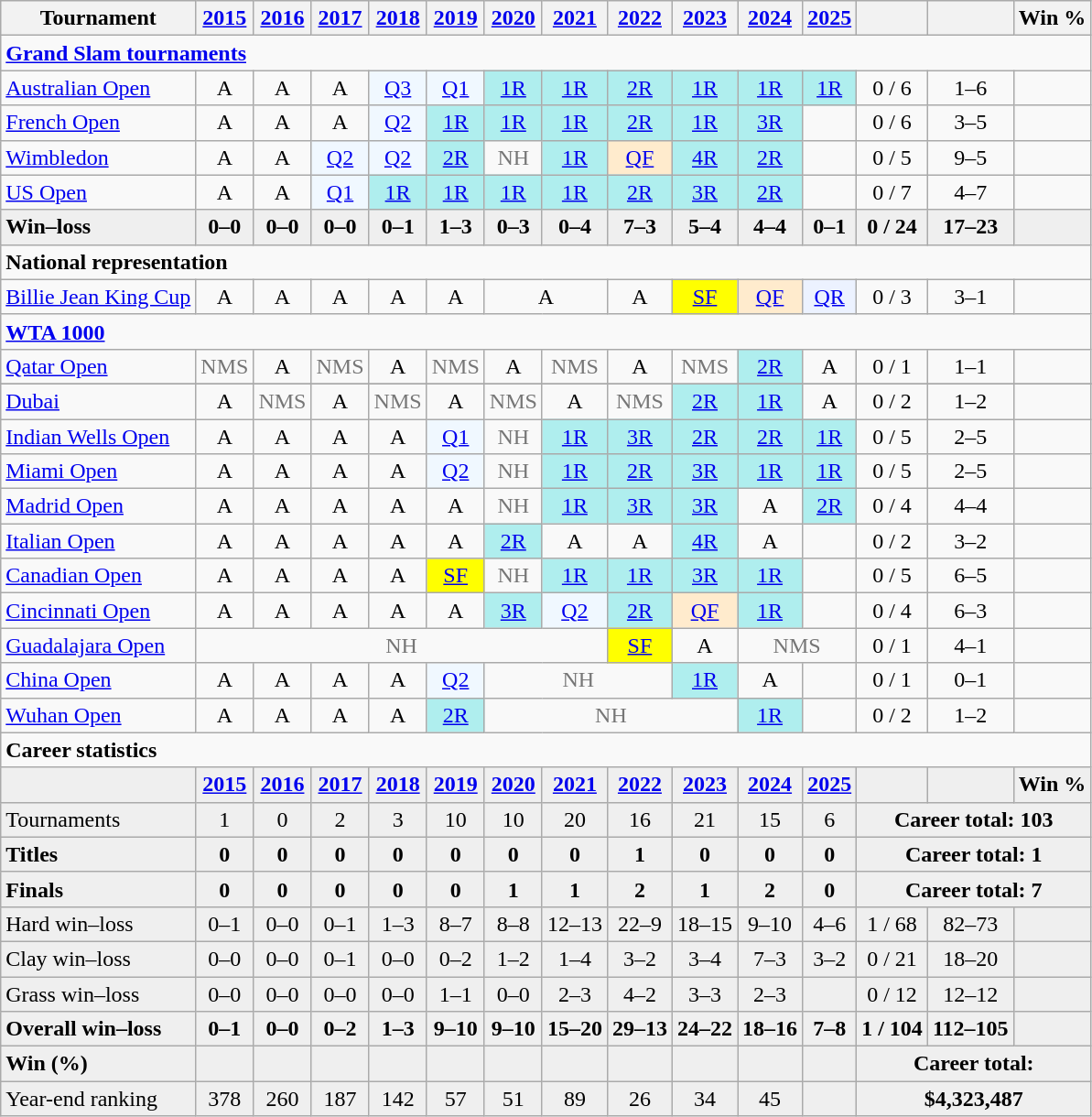<table class=wikitable style=text-align:center>
<tr>
<th>Tournament</th>
<th><a href='#'>2015</a></th>
<th><a href='#'>2016</a></th>
<th><a href='#'>2017</a></th>
<th><a href='#'>2018</a></th>
<th><a href='#'>2019</a></th>
<th><a href='#'>2020</a></th>
<th><a href='#'>2021</a></th>
<th><a href='#'>2022</a></th>
<th><a href='#'>2023</a></th>
<th><a href='#'>2024</a></th>
<th><a href='#'>2025</a></th>
<th></th>
<th></th>
<th>Win %</th>
</tr>
<tr>
<td colspan=15 style=text-align:left><strong><a href='#'>Grand Slam tournaments</a></strong></td>
</tr>
<tr>
<td style=text-align:left><a href='#'>Australian Open</a></td>
<td>A</td>
<td>A</td>
<td>A</td>
<td style=background:#f0f8ff><a href='#'>Q3</a></td>
<td style=background:#f0f8ff><a href='#'>Q1</a></td>
<td style=background:#afeeee><a href='#'>1R</a></td>
<td style=background:#afeeee><a href='#'>1R</a></td>
<td style=background:#afeeee><a href='#'>2R</a></td>
<td style=background:#afeeee><a href='#'>1R</a></td>
<td style=background:#afeeee><a href='#'>1R</a></td>
<td style=background:#afeeee><a href='#'>1R</a></td>
<td>0 / 6</td>
<td>1–6</td>
<td></td>
</tr>
<tr>
<td style=text-align:left><a href='#'>French Open</a></td>
<td>A</td>
<td>A</td>
<td>A</td>
<td style=background:#f0f8ff><a href='#'>Q2</a></td>
<td style=background:#afeeee><a href='#'>1R</a></td>
<td style=background:#afeeee><a href='#'>1R</a></td>
<td style=background:#afeeee><a href='#'>1R</a></td>
<td style=background:#afeeee><a href='#'>2R</a></td>
<td style=background:#afeeee><a href='#'>1R</a></td>
<td style=background:#afeeee><a href='#'>3R</a></td>
<td></td>
<td>0 / 6</td>
<td>3–5</td>
<td></td>
</tr>
<tr>
<td style=text-align:left><a href='#'>Wimbledon</a></td>
<td>A</td>
<td>A</td>
<td style=background:#f0f8ff><a href='#'>Q2</a></td>
<td style=background:#f0f8ff><a href='#'>Q2</a></td>
<td style=background:#afeeee><a href='#'>2R</a></td>
<td style=color:#767676>NH</td>
<td style=background:#afeeee><a href='#'>1R</a></td>
<td style=background:#ffebcd><a href='#'>QF</a></td>
<td style=background:#afeeee><a href='#'>4R</a></td>
<td style=background:#afeeee><a href='#'>2R</a></td>
<td></td>
<td>0 / 5</td>
<td>9–5</td>
<td></td>
</tr>
<tr>
<td style=text-align:left><a href='#'>US Open</a></td>
<td>A</td>
<td>A</td>
<td style=background:#f0f8ff><a href='#'>Q1</a></td>
<td style=background:#afeeee><a href='#'>1R</a></td>
<td style=background:#afeeee><a href='#'>1R</a></td>
<td style=background:#afeeee><a href='#'>1R</a></td>
<td style=background:#afeeee><a href='#'>1R</a></td>
<td style=background:#afeeee><a href='#'>2R</a></td>
<td style=background:#afeeee><a href='#'>3R</a></td>
<td style=background:#afeeee><a href='#'>2R</a></td>
<td></td>
<td>0 / 7</td>
<td>4–7</td>
<td></td>
</tr>
<tr style=font-weight:bold;background:#efefef>
<td style=text-align:left>Win–loss</td>
<td>0–0</td>
<td>0–0</td>
<td>0–0</td>
<td>0–1</td>
<td>1–3</td>
<td>0–3</td>
<td>0–4</td>
<td>7–3</td>
<td>5–4</td>
<td>4–4</td>
<td>0–1</td>
<td>0 / 24</td>
<td>17–23</td>
<td></td>
</tr>
<tr>
<td colspan="15" align="left"><strong>National representation</strong></td>
</tr>
<tr>
<td align=left><a href='#'>Billie Jean King Cup</a></td>
<td>A</td>
<td>A</td>
<td>A</td>
<td>A</td>
<td>A</td>
<td colspan="2">A</td>
<td>A</td>
<td bgcolor=yellow><a href='#'>SF</a></td>
<td bgcolor=ffebcd><a href='#'>QF</a></td>
<td bgcolor=ecf2ff><a href='#'>QR</a></td>
<td>0 / 3</td>
<td>3–1</td>
<td></td>
</tr>
<tr>
<td colspan=15 style=text-align:left><strong><a href='#'>WTA 1000</a></strong></td>
</tr>
<tr>
<td style=text-align:left><a href='#'>Qatar Open</a></td>
<td style=color:#767676>NMS</td>
<td>A</td>
<td style=color:#767676>NMS</td>
<td>A</td>
<td style=color:#767676>NMS</td>
<td>A</td>
<td style=color:#767676>NMS</td>
<td>A</td>
<td style=color:#767676>NMS</td>
<td style=background:#afeeee><a href='#'>2R</a></td>
<td>A</td>
<td>0 / 1</td>
<td>1–1</td>
<td></td>
</tr>
<tr>
</tr>
<tr>
<td style=text-align:left><a href='#'>Dubai</a></td>
<td>A</td>
<td style=color:#767676>NMS</td>
<td>A</td>
<td style=color:#767676>NMS</td>
<td>A</td>
<td style=color:#767676>NMS</td>
<td>A</td>
<td style=color:#767676>NMS</td>
<td style=background:#afeeee><a href='#'>2R</a></td>
<td style=background:#afeeee><a href='#'>1R</a></td>
<td>A</td>
<td>0 / 2</td>
<td>1–2</td>
<td></td>
</tr>
<tr>
<td style=text-align:left><a href='#'>Indian Wells Open</a></td>
<td>A</td>
<td>A</td>
<td>A</td>
<td>A</td>
<td style=background:#f0f8ff><a href='#'>Q1</a></td>
<td style=color:#767676>NH</td>
<td style=background:#afeeee><a href='#'>1R</a></td>
<td style=background:#afeeee><a href='#'>3R</a></td>
<td style=background:#afeeee><a href='#'>2R</a></td>
<td style=background:#afeeee><a href='#'>2R</a></td>
<td style=background:#afeeee><a href='#'>1R</a></td>
<td>0 / 5</td>
<td>2–5</td>
<td></td>
</tr>
<tr>
<td style=text-align:left><a href='#'>Miami Open</a></td>
<td>A</td>
<td>A</td>
<td>A</td>
<td>A</td>
<td style=background:#f0f8ff><a href='#'>Q2</a></td>
<td style=color:#767676>NH</td>
<td style=background:#afeeee><a href='#'>1R</a></td>
<td style=background:#afeeee><a href='#'>2R</a></td>
<td style=background:#afeeee><a href='#'>3R</a></td>
<td style=background:#afeeee><a href='#'>1R</a></td>
<td style=background:#afeeee><a href='#'>1R</a></td>
<td>0 / 5</td>
<td>2–5</td>
<td></td>
</tr>
<tr>
<td style=text-align:left><a href='#'>Madrid Open</a></td>
<td>A</td>
<td>A</td>
<td>A</td>
<td>A</td>
<td>A</td>
<td style=color:#767676>NH</td>
<td style=background:#afeeee><a href='#'>1R</a></td>
<td style=background:#afeeee><a href='#'>3R</a></td>
<td style=background:#afeeee><a href='#'>3R</a></td>
<td>A</td>
<td style=background:#afeeee><a href='#'>2R</a></td>
<td>0 / 4</td>
<td>4–4</td>
<td></td>
</tr>
<tr>
<td style=text-align:left><a href='#'>Italian Open</a></td>
<td>A</td>
<td>A</td>
<td>A</td>
<td>A</td>
<td>A</td>
<td style=background:#afeeee><a href='#'>2R</a></td>
<td>A</td>
<td>A</td>
<td style=background:#afeeee><a href='#'>4R</a></td>
<td>A</td>
<td></td>
<td>0 / 2</td>
<td>3–2</td>
<td></td>
</tr>
<tr>
<td style=text-align:left><a href='#'>Canadian Open</a></td>
<td>A</td>
<td>A</td>
<td>A</td>
<td>A</td>
<td style=background:yellow><a href='#'>SF</a></td>
<td style=color:#767676>NH</td>
<td style=background:#afeeee><a href='#'>1R</a></td>
<td style=background:#afeeee><a href='#'>1R</a></td>
<td style=background:#afeeee><a href='#'>3R</a></td>
<td style=background:#afeeee><a href='#'>1R</a></td>
<td></td>
<td>0 / 5</td>
<td>6–5</td>
<td></td>
</tr>
<tr>
<td style=text-align:left><a href='#'>Cincinnati Open</a></td>
<td>A</td>
<td>A</td>
<td>A</td>
<td>A</td>
<td>A</td>
<td style=background:#afeeee><a href='#'>3R</a></td>
<td style=background:#f0f8ff><a href='#'>Q2</a></td>
<td style=background:#afeeee><a href='#'>2R</a></td>
<td style=background:#ffebcd><a href='#'>QF</a></td>
<td style=background:#afeeee><a href='#'>1R</a></td>
<td></td>
<td>0 / 4</td>
<td>6–3</td>
<td></td>
</tr>
<tr>
<td style=text-align:left><a href='#'>Guadalajara Open</a></td>
<td colspan=7 style=color:#767676>NH</td>
<td style=background:yellow><a href='#'>SF</a></td>
<td>A</td>
<td colspan=2 style=color:#767676>NMS</td>
<td>0 / 1</td>
<td>4–1</td>
<td></td>
</tr>
<tr>
<td style="text-align:left"><a href='#'>China Open</a></td>
<td>A</td>
<td>A</td>
<td>A</td>
<td>A</td>
<td style="background:#f0f8ff"><a href='#'>Q2</a></td>
<td colspan="3" style="color:#767676">NH</td>
<td style="background:#afeeee"><a href='#'>1R</a></td>
<td>A</td>
<td></td>
<td>0 / 1</td>
<td>0–1</td>
<td></td>
</tr>
<tr>
<td style=text-align:left><a href='#'>Wuhan Open</a></td>
<td>A</td>
<td>A</td>
<td>A</td>
<td>A</td>
<td style=background:#afeeee><a href='#'>2R</a></td>
<td colspan=4 style=color:#767676>NH</td>
<td style=background:#afeeee><a href='#'>1R</a></td>
<td></td>
<td>0 / 2</td>
<td>1–2</td>
<td></td>
</tr>
<tr>
<td colspan="15" style="text-align:left"><strong>Career statistics</strong></td>
</tr>
<tr style=font-weight:bold;background:#efefef>
<td></td>
<td><a href='#'>2015</a></td>
<td><a href='#'>2016</a></td>
<td><a href='#'>2017</a></td>
<td><a href='#'>2018</a></td>
<td><a href='#'>2019</a></td>
<td><a href='#'>2020</a></td>
<td><a href='#'>2021</a></td>
<td><a href='#'>2022</a></td>
<td><a href='#'>2023</a></td>
<td><a href='#'>2024</a></td>
<td><a href='#'>2025</a></td>
<td></td>
<td></td>
<td>Win %</td>
</tr>
<tr style=background:#efefef>
<td style=text-align:left>Tournaments</td>
<td>1</td>
<td>0</td>
<td>2</td>
<td>3</td>
<td>10</td>
<td>10</td>
<td>20</td>
<td>16</td>
<td>21</td>
<td>15</td>
<td>6</td>
<td colspan=3><strong>Career total: 103</strong></td>
</tr>
<tr style=font-weight:bold;background:#efefef>
<td style=text-align:left>Titles</td>
<td>0</td>
<td>0</td>
<td>0</td>
<td>0</td>
<td>0</td>
<td>0</td>
<td>0</td>
<td>1</td>
<td>0</td>
<td>0</td>
<td>0</td>
<td colspan=3>Career total: 1</td>
</tr>
<tr style=font-weight:bold;background:#efefef>
<td style=text-align:left>Finals</td>
<td>0</td>
<td>0</td>
<td>0</td>
<td>0</td>
<td>0</td>
<td>1</td>
<td>1</td>
<td>2</td>
<td>1</td>
<td>2</td>
<td>0</td>
<td colspan=3>Career total: 7</td>
</tr>
<tr style=background:#efefef>
<td style=text-align:left>Hard win–loss</td>
<td>0–1</td>
<td>0–0</td>
<td>0–1</td>
<td>1–3</td>
<td>8–7</td>
<td>8–8</td>
<td>12–13</td>
<td>22–9</td>
<td>18–15</td>
<td>9–10</td>
<td>4–6</td>
<td>1 / 68</td>
<td>82–73</td>
<td></td>
</tr>
<tr style=background:#efefef>
<td style=text-align:left>Clay win–loss</td>
<td>0–0</td>
<td>0–0</td>
<td>0–1</td>
<td>0–0</td>
<td>0–2</td>
<td>1–2</td>
<td>1–4</td>
<td>3–2</td>
<td>3–4</td>
<td>7–3</td>
<td>3–2</td>
<td>0 / 21</td>
<td>18–20</td>
<td></td>
</tr>
<tr style=background:#efefef>
<td style=text-align:left>Grass win–loss</td>
<td>0–0</td>
<td>0–0</td>
<td>0–0</td>
<td>0–0</td>
<td>1–1</td>
<td>0–0</td>
<td>2–3</td>
<td>4–2</td>
<td>3–3</td>
<td>2–3</td>
<td></td>
<td>0 / 12</td>
<td>12–12</td>
<td></td>
</tr>
<tr style=font-weight:bold;background:#efefef>
<td style=text-align:left>Overall win–loss</td>
<td>0–1</td>
<td>0–0</td>
<td>0–2</td>
<td>1–3</td>
<td>9–10</td>
<td>9–10</td>
<td>15–20</td>
<td>29–13</td>
<td>24–22</td>
<td>18–16</td>
<td>7–8</td>
<td>1 / 104</td>
<td>112–105</td>
<td></td>
</tr>
<tr style=font-weight:bold;background:#efefef>
<td style=text-align:left>Win (%)</td>
<td></td>
<td></td>
<td></td>
<td></td>
<td></td>
<td></td>
<td></td>
<td></td>
<td></td>
<td></td>
<td></td>
<td colspan=3>Career total: </td>
</tr>
<tr style=background:#efefef>
<td style=text-align:left>Year-end ranking</td>
<td>378</td>
<td>260</td>
<td>187</td>
<td>142</td>
<td>57</td>
<td>51</td>
<td>89</td>
<td>26</td>
<td>34</td>
<td>45</td>
<td></td>
<td colspan=3><strong>$4,323,487</strong></td>
</tr>
</table>
